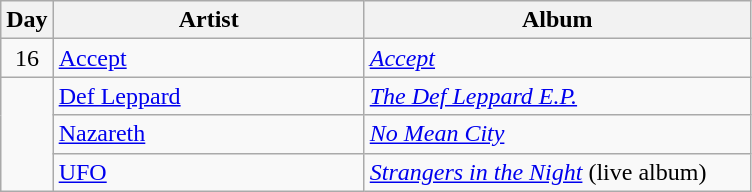<table class="wikitable" border="1">
<tr>
<th>Day</th>
<th width="200">Artist</th>
<th width="250">Album</th>
</tr>
<tr>
<td style="text-align:center;" rowspan="1">16</td>
<td><a href='#'>Accept</a></td>
<td><em><a href='#'>Accept</a></em></td>
</tr>
<tr>
<td rowspan="3"></td>
<td><a href='#'>Def Leppard</a></td>
<td><em><a href='#'>The Def Leppard E.P.</a></em></td>
</tr>
<tr>
<td><a href='#'>Nazareth</a></td>
<td><em><a href='#'>No Mean City</a></em></td>
</tr>
<tr>
<td><a href='#'>UFO</a></td>
<td><em><a href='#'>Strangers in the Night</a></em> (live album)</td>
</tr>
</table>
